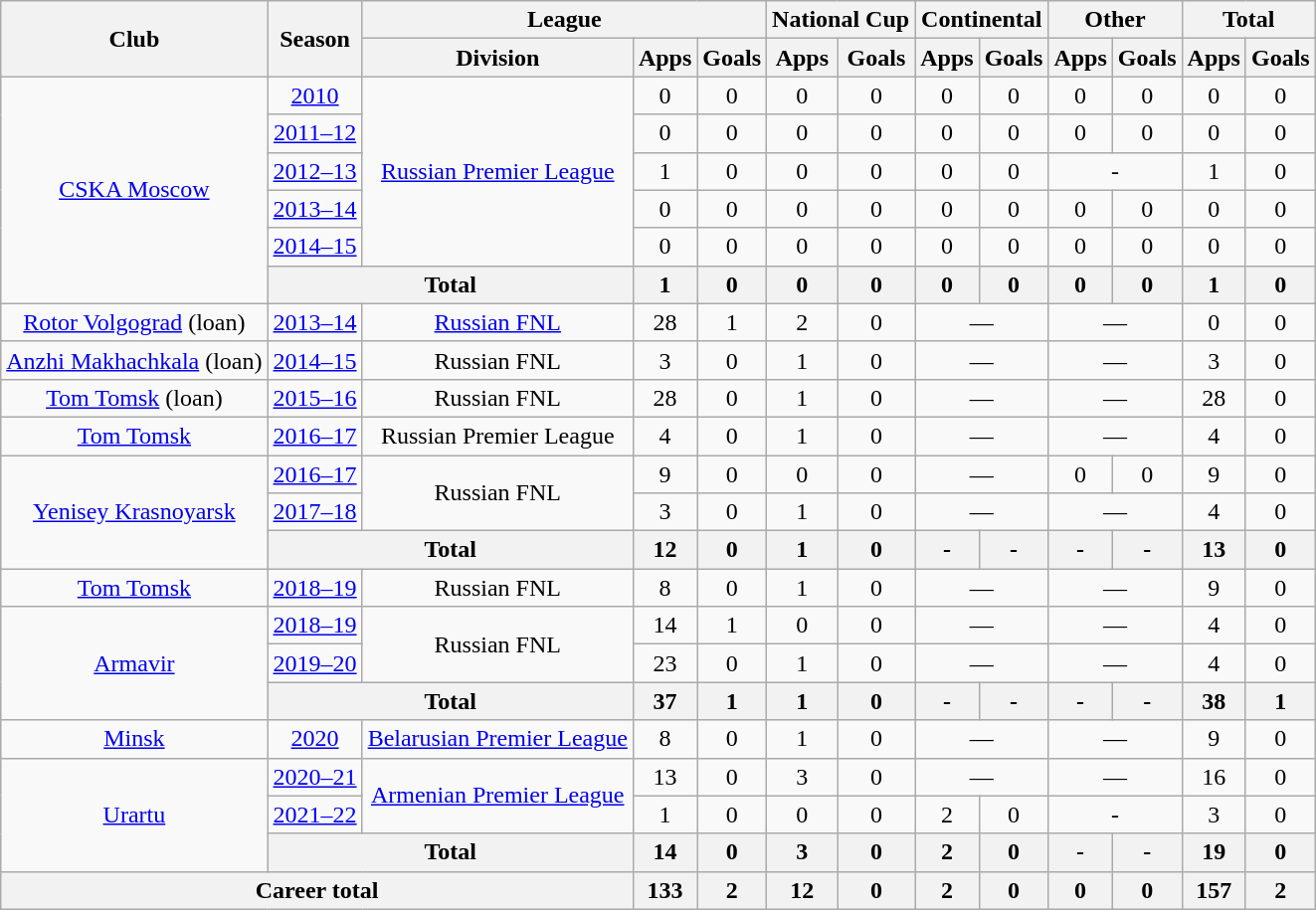<table class="wikitable" style="text-align:center">
<tr>
<th rowspan="2">Club</th>
<th rowspan="2">Season</th>
<th colspan="3">League</th>
<th colspan="2">National Cup</th>
<th colspan="2">Continental</th>
<th colspan="2">Other</th>
<th colspan="2">Total</th>
</tr>
<tr>
<th>Division</th>
<th>Apps</th>
<th>Goals</th>
<th>Apps</th>
<th>Goals</th>
<th>Apps</th>
<th>Goals</th>
<th>Apps</th>
<th>Goals</th>
<th>Apps</th>
<th>Goals</th>
</tr>
<tr>
<td rowspan="6"><a href='#'>CSKA Moscow</a></td>
<td><a href='#'>2010</a></td>
<td rowspan="5"><a href='#'>Russian Premier League</a></td>
<td>0</td>
<td>0</td>
<td>0</td>
<td>0</td>
<td>0</td>
<td>0</td>
<td>0</td>
<td>0</td>
<td>0</td>
<td>0</td>
</tr>
<tr>
<td><a href='#'>2011–12</a></td>
<td>0</td>
<td>0</td>
<td>0</td>
<td>0</td>
<td>0</td>
<td>0</td>
<td>0</td>
<td>0</td>
<td>0</td>
<td>0</td>
</tr>
<tr>
<td><a href='#'>2012–13</a></td>
<td>1</td>
<td>0</td>
<td>0</td>
<td>0</td>
<td>0</td>
<td>0</td>
<td colspan="2">-</td>
<td>1</td>
<td>0</td>
</tr>
<tr>
<td><a href='#'>2013–14</a></td>
<td>0</td>
<td>0</td>
<td>0</td>
<td>0</td>
<td>0</td>
<td>0</td>
<td>0</td>
<td>0</td>
<td>0</td>
<td>0</td>
</tr>
<tr>
<td><a href='#'>2014–15</a></td>
<td>0</td>
<td>0</td>
<td>0</td>
<td>0</td>
<td>0</td>
<td>0</td>
<td>0</td>
<td>0</td>
<td>0</td>
<td>0</td>
</tr>
<tr>
<th colspan="2">Total</th>
<th>1</th>
<th>0</th>
<th>0</th>
<th>0</th>
<th>0</th>
<th>0</th>
<th>0</th>
<th>0</th>
<th>1</th>
<th>0</th>
</tr>
<tr>
<td><a href='#'>Rotor Volgograd</a> (loan)</td>
<td><a href='#'>2013–14</a></td>
<td><a href='#'>Russian FNL</a></td>
<td>28</td>
<td>1</td>
<td>2</td>
<td>0</td>
<td colspan="2">—</td>
<td colspan="2">—</td>
<td>0</td>
<td>0</td>
</tr>
<tr>
<td><a href='#'>Anzhi Makhachkala</a> (loan)</td>
<td><a href='#'>2014–15</a></td>
<td>Russian FNL</td>
<td>3</td>
<td>0</td>
<td>1</td>
<td>0</td>
<td colspan="2">—</td>
<td colspan="2">—</td>
<td>3</td>
<td>0</td>
</tr>
<tr>
<td><a href='#'>Tom Tomsk</a> (loan)</td>
<td><a href='#'>2015–16</a></td>
<td>Russian FNL</td>
<td>28</td>
<td>0</td>
<td>1</td>
<td>0</td>
<td colspan="2">—</td>
<td colspan="2">—</td>
<td>28</td>
<td>0</td>
</tr>
<tr>
<td><a href='#'>Tom Tomsk</a></td>
<td><a href='#'>2016–17</a></td>
<td>Russian Premier League</td>
<td>4</td>
<td>0</td>
<td>1</td>
<td>0</td>
<td colspan="2">—</td>
<td colspan="2">—</td>
<td>4</td>
<td>0</td>
</tr>
<tr>
<td rowspan="3"><a href='#'>Yenisey Krasnoyarsk</a></td>
<td><a href='#'>2016–17</a></td>
<td rowspan="2">Russian FNL</td>
<td>9</td>
<td>0</td>
<td>0</td>
<td>0</td>
<td colspan="2">—</td>
<td>0</td>
<td>0</td>
<td>9</td>
<td>0</td>
</tr>
<tr>
<td><a href='#'>2017–18</a></td>
<td>3</td>
<td>0</td>
<td>1</td>
<td>0</td>
<td colspan="2">—</td>
<td colspan="2">—</td>
<td>4</td>
<td>0</td>
</tr>
<tr>
<th colspan="2">Total</th>
<th>12</th>
<th>0</th>
<th>1</th>
<th>0</th>
<th>-</th>
<th>-</th>
<th>-</th>
<th>-</th>
<th>13</th>
<th>0</th>
</tr>
<tr>
<td><a href='#'>Tom Tomsk</a></td>
<td><a href='#'>2018–19</a></td>
<td>Russian FNL</td>
<td>8</td>
<td>0</td>
<td>1</td>
<td>0</td>
<td colspan="2">—</td>
<td colspan="2">—</td>
<td>9</td>
<td>0</td>
</tr>
<tr>
<td rowspan="3"><a href='#'>Armavir</a></td>
<td><a href='#'>2018–19</a></td>
<td rowspan="2">Russian FNL</td>
<td>14</td>
<td>1</td>
<td>0</td>
<td>0</td>
<td colspan="2">—</td>
<td colspan="2">—</td>
<td>4</td>
<td>0</td>
</tr>
<tr>
<td><a href='#'>2019–20</a></td>
<td>23</td>
<td>0</td>
<td>1</td>
<td>0</td>
<td colspan="2">—</td>
<td colspan="2">—</td>
<td>4</td>
<td>0</td>
</tr>
<tr>
<th colspan="2">Total</th>
<th>37</th>
<th>1</th>
<th>1</th>
<th>0</th>
<th>-</th>
<th>-</th>
<th>-</th>
<th>-</th>
<th>38</th>
<th>1</th>
</tr>
<tr>
<td><a href='#'>Minsk</a></td>
<td><a href='#'>2020</a></td>
<td><a href='#'>Belarusian Premier League</a></td>
<td>8</td>
<td>0</td>
<td>1</td>
<td>0</td>
<td colspan="2">—</td>
<td colspan="2">—</td>
<td>9</td>
<td>0</td>
</tr>
<tr>
<td rowspan="3" valign="center"><a href='#'>Urartu</a></td>
<td><a href='#'>2020–21</a></td>
<td rowspan="2" valign="center"><a href='#'>Armenian Premier League</a></td>
<td>13</td>
<td>0</td>
<td>3</td>
<td>0</td>
<td colspan="2">—</td>
<td colspan="2">—</td>
<td>16</td>
<td>0</td>
</tr>
<tr>
<td><a href='#'>2021–22</a></td>
<td>1</td>
<td>0</td>
<td>0</td>
<td>0</td>
<td>2</td>
<td>0</td>
<td colspan="2">-</td>
<td>3</td>
<td>0</td>
</tr>
<tr>
<th colspan="2">Total</th>
<th>14</th>
<th>0</th>
<th>3</th>
<th>0</th>
<th>2</th>
<th>0</th>
<th>-</th>
<th>-</th>
<th>19</th>
<th>0</th>
</tr>
<tr>
<th colspan="3">Career total</th>
<th>133</th>
<th>2</th>
<th>12</th>
<th>0</th>
<th>2</th>
<th>0</th>
<th>0</th>
<th>0</th>
<th>157</th>
<th>2</th>
</tr>
</table>
